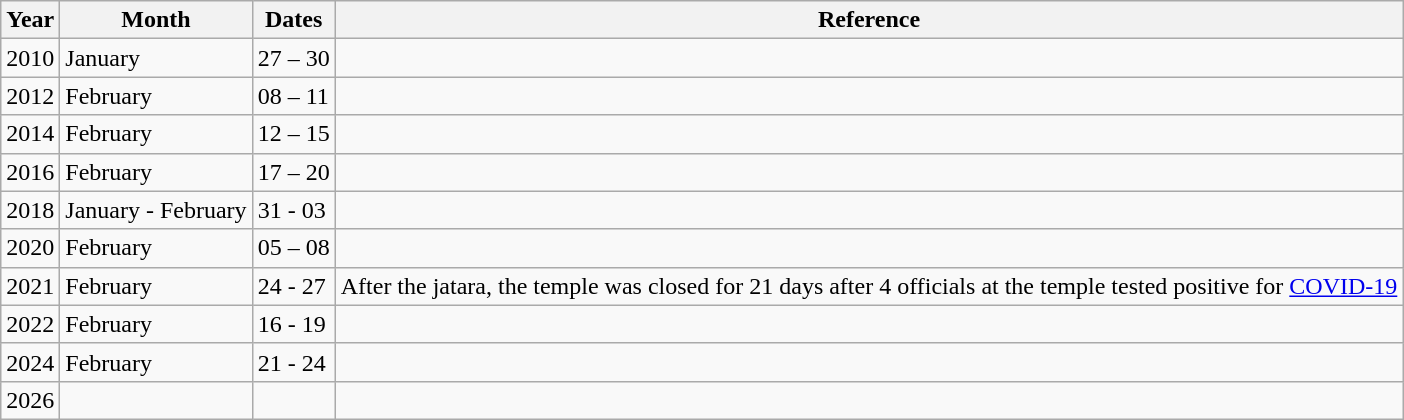<table class="wikitable sortable">
<tr>
<th>Year</th>
<th>Month</th>
<th>Dates</th>
<th>Reference</th>
</tr>
<tr>
<td>2010</td>
<td>January</td>
<td>27 – 30</td>
<td></td>
</tr>
<tr>
<td>2012</td>
<td>February</td>
<td>08 – 11</td>
<td></td>
</tr>
<tr>
<td>2014</td>
<td>February</td>
<td>12 – 15</td>
<td></td>
</tr>
<tr>
<td>2016</td>
<td>February</td>
<td>17 – 20</td>
<td></td>
</tr>
<tr>
<td>2018</td>
<td>January - February</td>
<td 31 – 03>31 - 03</td>
</tr>
<tr>
<td>2020</td>
<td>February</td>
<td>05 –  08</td>
<td></td>
</tr>
<tr>
<td>2021</td>
<td>February</td>
<td>24 - 27</td>
<td>After the jatara, the temple was closed for 21 days after 4 officials at the temple tested positive for <a href='#'>COVID-19</a></td>
</tr>
<tr>
<td>2022</td>
<td>February</td>
<td>16 - 19</td>
<td></td>
</tr>
<tr>
<td>2024</td>
<td>February</td>
<td>21 - 24</td>
<td></td>
</tr>
<tr>
<td>2026</td>
<td></td>
<td></td>
<td></td>
</tr>
</table>
